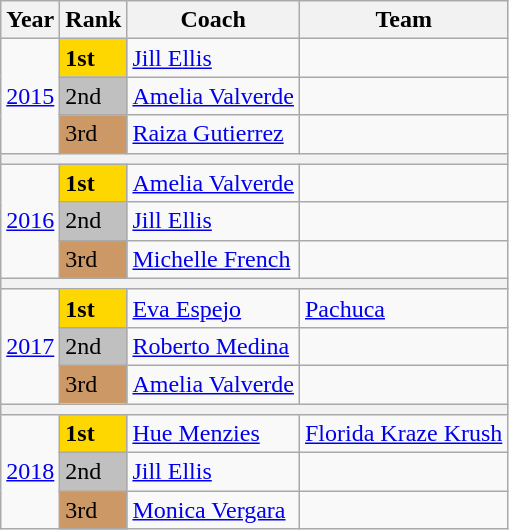<table class="wikitable">
<tr>
<th scope="col">Year</th>
<th scope="col">Rank</th>
<th scope="col">Coach</th>
<th scope="col">Team</th>
</tr>
<tr>
<td rowspan="3"><a href='#'>2015</a></td>
<td scope=col style="background-color: gold"><strong>1st</strong></td>
<td> <a href='#'>Jill Ellis</a></td>
<td></td>
</tr>
<tr>
<td scope=col style="background-color: silver">2nd</td>
<td> <a href='#'>Amelia Valverde</a></td>
<td></td>
</tr>
<tr>
<td scope=col style="background-color: #cc9966">3rd</td>
<td> <a href='#'>Raiza Gutierrez</a></td>
<td></td>
</tr>
<tr>
<th colspan="4"></th>
</tr>
<tr>
<td rowspan="3"><a href='#'>2016</a></td>
<td scope=col style="background-color: gold"><strong>1st</strong></td>
<td> <a href='#'>Amelia Valverde</a></td>
<td></td>
</tr>
<tr>
<td scope=col style="background-color: silver">2nd</td>
<td> <a href='#'>Jill Ellis</a></td>
<td></td>
</tr>
<tr>
<td scope=col style="background-color: #cc9966">3rd</td>
<td> <a href='#'>Michelle French</a></td>
<td></td>
</tr>
<tr>
<th colspan="4"></th>
</tr>
<tr>
<td rowspan="3"><a href='#'>2017</a></td>
<td scope=col style="background-color: gold"><strong>1st</strong></td>
<td> <a href='#'>Eva Espejo</a></td>
<td> <a href='#'>Pachuca</a></td>
</tr>
<tr>
<td scope=col style="background-color: silver">2nd</td>
<td> <a href='#'>Roberto Medina</a></td>
<td></td>
</tr>
<tr>
<td scope=col style="background-color: #cc9966">3rd</td>
<td> <a href='#'>Amelia Valverde</a></td>
<td></td>
</tr>
<tr>
<th colspan="4"></th>
</tr>
<tr>
<td rowspan="3"><a href='#'>2018</a></td>
<td scope=col style="background-color: gold"><strong>1st</strong></td>
<td> <a href='#'>Hue Menzies</a></td>
<td> <a href='#'>Florida Kraze Krush</a><br></td>
</tr>
<tr>
<td scope=col style="background-color: silver">2nd</td>
<td> <a href='#'>Jill Ellis</a></td>
<td></td>
</tr>
<tr>
<td scope=col style="background-color: #cc9966">3rd</td>
<td> <a href='#'>Monica Vergara</a></td>
<td></td>
</tr>
</table>
